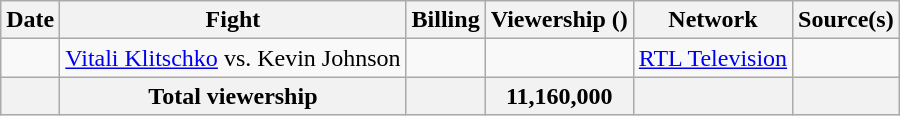<table class="wikitable sortable">
<tr>
<th>Date</th>
<th>Fight</th>
<th>Billing</th>
<th>Viewership ()</th>
<th>Network</th>
<th>Source(s)</th>
</tr>
<tr>
<td></td>
<td><a href='#'>Vitali Klitschko</a> vs. Kevin Johnson</td>
<td></td>
<td></td>
<td><a href='#'>RTL Television</a></td>
<td></td>
</tr>
<tr>
<th></th>
<th>Total viewership</th>
<th></th>
<th>11,160,000</th>
<th></th>
<th></th>
</tr>
</table>
